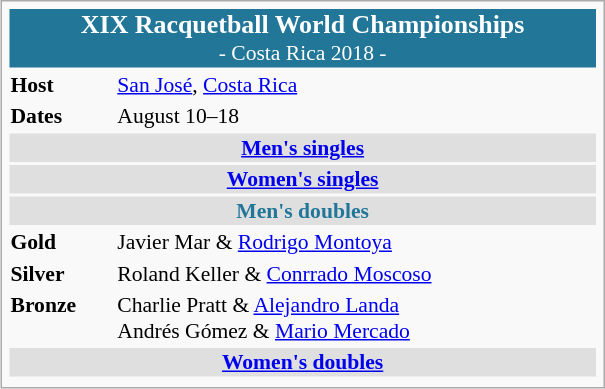<table class="infobox" style="font-size: 90%; width: 28em;">
<tr>
<td colspan="2" style="background: #227799; text-align: center; color:#ffffff;"><big><strong>XIX Racquetball World Championships</strong></big><br>- Costa Rica 2018 -</td>
</tr>
<tr style="vertical-align:top;">
<td><strong>Host</strong></td>
<td> <a href='#'>San José</a>,  <a href='#'>Costa Rica</a></td>
</tr>
<tr style="vertical-align:top;">
<td><strong>Dates</strong></td>
<td>August 10–18</td>
</tr>
<tr style="vertical-align:top;">
<td colspan="2" style="background: #dfdfdf; text-align: center; color:#227799;"><strong><a href='#'>Men's singles</a></strong></td>
</tr>
<tr style="vertical-align:top;">
<td colspan="2" style="background: #dfdfdf; text-align: center; color:#227799;"><strong><a href='#'>Women's singles</a></strong></td>
</tr>
<tr style="vertical-align:top;">
<td colspan="2" style="background: #dfdfdf; text-align: center; color:#227799;"><strong>Men's doubles</strong></td>
</tr>
<tr style="vertical-align:top;">
<td><strong>Gold</strong> </td>
<td> Javier Mar & <a href='#'>Rodrigo Montoya</a></td>
</tr>
<tr>
<td><strong>Silver</strong> </td>
<td> Roland Keller & <a href='#'>Conrrado Moscoso</a></td>
</tr>
<tr>
<td><strong>Bronze</strong> </td>
<td> Charlie Pratt & <a href='#'>Alejandro Landa</a><br> Andrés Gómez & <a href='#'>Mario Mercado</a></td>
</tr>
<tr style="vertical-align:top;">
<td colspan="2" style="background: #dfdfdf; text-align: center; color:#227799;"><strong><a href='#'>Women's doubles</a></strong></td>
</tr>
<tr style="vertical-align:top;">
</tr>
</table>
